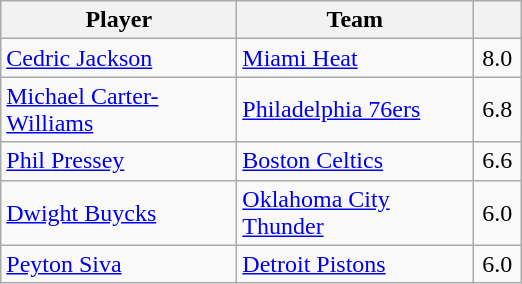<table class="wikitable" style="text-align:left">
<tr>
<th width="150px">Player</th>
<th width="150px">Team</th>
<th width="25px"></th>
</tr>
<tr>
<td><a href='#'>Cedric Jackson</a></td>
<td><a href='#'>Miami Heat</a></td>
<td align="center">8.0</td>
</tr>
<tr>
<td><a href='#'>Michael Carter-Williams</a></td>
<td><a href='#'>Philadelphia 76ers</a></td>
<td align="center">6.8</td>
</tr>
<tr>
<td><a href='#'>Phil Pressey</a></td>
<td><a href='#'>Boston Celtics</a></td>
<td align="center">6.6</td>
</tr>
<tr>
<td><a href='#'>Dwight Buycks</a></td>
<td><a href='#'>Oklahoma City Thunder</a></td>
<td align="center">6.0</td>
</tr>
<tr>
<td><a href='#'>Peyton Siva</a></td>
<td><a href='#'>Detroit Pistons</a></td>
<td align="center">6.0</td>
</tr>
</table>
